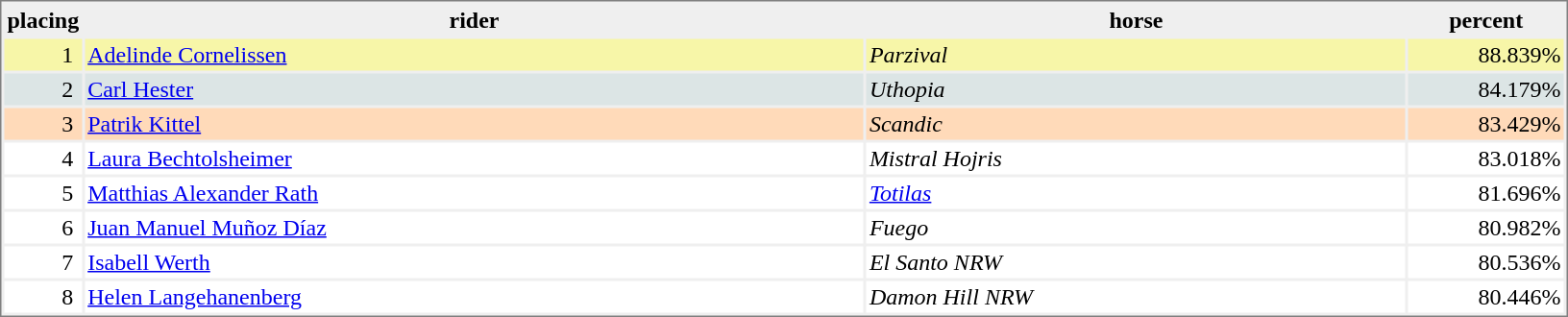<table style="border:1px solid #808080; background-color:#EFEFEF;" cellspacing="2" cellpadding="2">
<tr>
<th width="5%">placing</th>
<th>rider</th>
<th>horse</th>
<th width="10%">percent</th>
</tr>
<tr style="background-color:#F7F6A8;">
<td align="right">1 </td>
<td> <a href='#'>Adelinde Cornelissen</a></td>
<td><em>Parzival</em></td>
<td align="right">88.839%</td>
</tr>
<tr style="background-color:#DCE5E5;">
<td align="right">2 </td>
<td> <a href='#'>Carl Hester</a></td>
<td><em>Uthopia</em></td>
<td align="right">84.179%</td>
</tr>
<tr style="background-color:#FFDAB9;">
<td align="right">3 </td>
<td> <a href='#'>Patrik Kittel</a></td>
<td><em>Scandic</em></td>
<td align="right">83.429%</td>
</tr>
<tr valign="top" style="background-color:#FFFFFF;">
<td align="right">4 </td>
<td> <a href='#'>Laura Bechtolsheimer</a></td>
<td><em>Mistral Hojris</em></td>
<td align="right">83.018%</td>
</tr>
<tr valign="top" style="background-color:#FFFFFF;">
<td align="right">5 </td>
<td> <a href='#'>Matthias Alexander Rath</a></td>
<td><em><a href='#'>Totilas</a></em></td>
<td align="right">81.696%</td>
</tr>
<tr valign="top" style="background-color:#FFFFFF;">
<td align="right">6 </td>
<td> <a href='#'>Juan Manuel Muñoz Díaz</a></td>
<td><em>Fuego</em></td>
<td align="right">80.982%</td>
</tr>
<tr valign="top" style="background-color:#FFFFFF;">
<td align="right">7 </td>
<td> <a href='#'>Isabell Werth</a></td>
<td><em>El Santo NRW</em></td>
<td align="right">80.536%</td>
</tr>
<tr valign="top" style="background-color:#FFFFFF;">
<td align="right">8 </td>
<td> <a href='#'>Helen Langehanenberg</a></td>
<td><em>Damon Hill NRW</em></td>
<td align="right">80.446%</td>
</tr>
</table>
